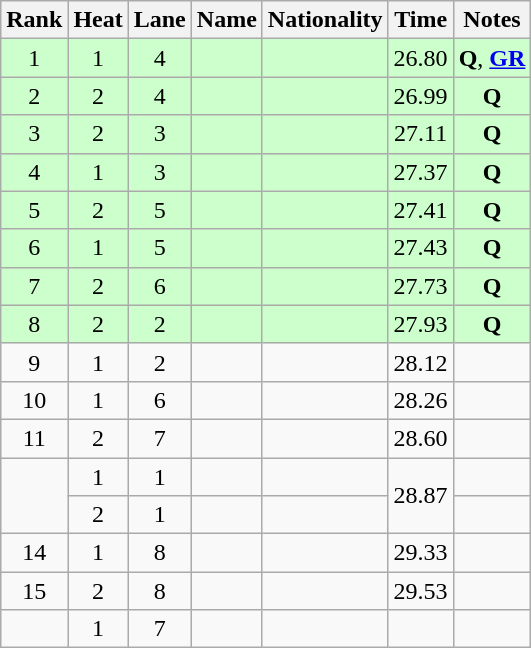<table class="wikitable sortable" style="text-align:center">
<tr>
<th>Rank</th>
<th>Heat</th>
<th>Lane</th>
<th>Name</th>
<th>Nationality</th>
<th>Time</th>
<th>Notes</th>
</tr>
<tr bgcolor=ccffcc>
<td>1</td>
<td>1</td>
<td>4</td>
<td align=left></td>
<td align=left></td>
<td>26.80</td>
<td><strong>Q</strong>, <strong><a href='#'>GR</a></strong></td>
</tr>
<tr bgcolor=ccffcc>
<td>2</td>
<td>2</td>
<td>4</td>
<td align=left></td>
<td align=left></td>
<td>26.99</td>
<td><strong>Q</strong></td>
</tr>
<tr bgcolor=ccffcc>
<td>3</td>
<td>2</td>
<td>3</td>
<td align=left></td>
<td align=left></td>
<td>27.11</td>
<td><strong>Q</strong></td>
</tr>
<tr bgcolor=ccffcc>
<td>4</td>
<td>1</td>
<td>3</td>
<td align=left></td>
<td align=left></td>
<td>27.37</td>
<td><strong>Q</strong></td>
</tr>
<tr bgcolor=ccffcc>
<td>5</td>
<td>2</td>
<td>5</td>
<td align=left></td>
<td align=left></td>
<td>27.41</td>
<td><strong>Q</strong></td>
</tr>
<tr bgcolor=ccffcc>
<td>6</td>
<td>1</td>
<td>5</td>
<td align=left></td>
<td align=left></td>
<td>27.43</td>
<td><strong>Q</strong></td>
</tr>
<tr bgcolor=ccffcc>
<td>7</td>
<td>2</td>
<td>6</td>
<td align=left></td>
<td align=left></td>
<td>27.73</td>
<td><strong>Q</strong></td>
</tr>
<tr bgcolor=ccffcc>
<td>8</td>
<td>2</td>
<td>2</td>
<td align=left></td>
<td align=left></td>
<td>27.93</td>
<td><strong>Q</strong></td>
</tr>
<tr>
<td>9</td>
<td>1</td>
<td>2</td>
<td align=left></td>
<td align=left></td>
<td>28.12</td>
<td></td>
</tr>
<tr>
<td>10</td>
<td>1</td>
<td>6</td>
<td align=left></td>
<td align=left></td>
<td>28.26</td>
<td></td>
</tr>
<tr>
<td>11</td>
<td>2</td>
<td>7</td>
<td align=left></td>
<td align=left></td>
<td>28.60</td>
<td></td>
</tr>
<tr>
<td rowspan=2></td>
<td>1</td>
<td>1</td>
<td align=left></td>
<td align=left></td>
<td rowspan=2>28.87</td>
<td></td>
</tr>
<tr>
<td>2</td>
<td>1</td>
<td align=left></td>
<td align=left></td>
<td></td>
</tr>
<tr>
<td>14</td>
<td>1</td>
<td>8</td>
<td align=left></td>
<td align=left></td>
<td>29.33</td>
<td></td>
</tr>
<tr>
<td>15</td>
<td>2</td>
<td>8</td>
<td align=left></td>
<td align=left></td>
<td>29.53</td>
<td></td>
</tr>
<tr>
<td></td>
<td>1</td>
<td>7</td>
<td align=left></td>
<td align=left></td>
<td></td>
<td></td>
</tr>
</table>
